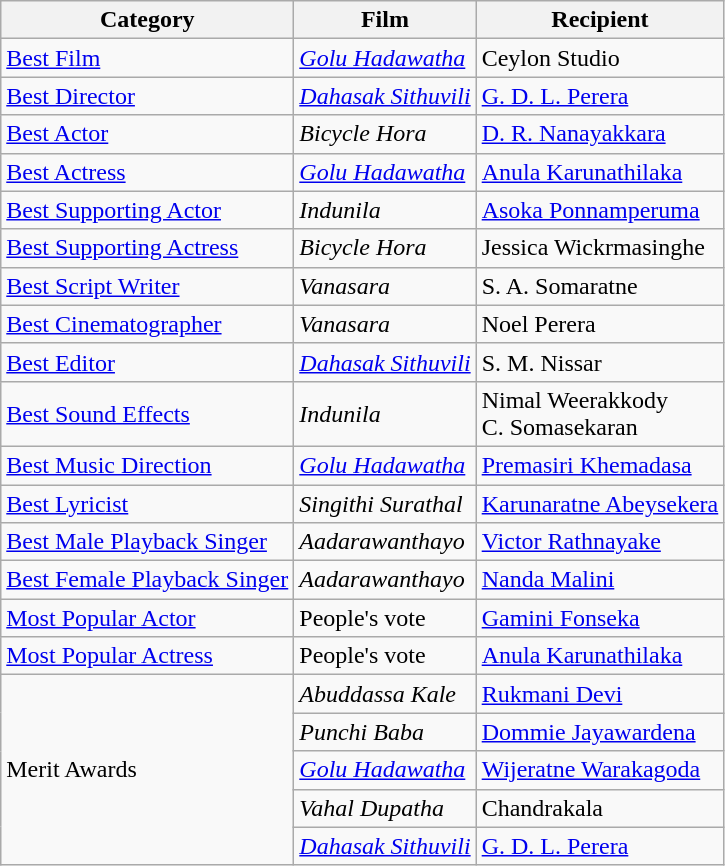<table class="wikitable plainrowheaders sortable">
<tr>
<th scope="col">Category</th>
<th scope="col">Film</th>
<th scope="col">Recipient</th>
</tr>
<tr>
<td><a href='#'>Best Film</a></td>
<td><em><a href='#'>Golu Hadawatha</a></em></td>
<td>Ceylon Studio</td>
</tr>
<tr>
<td><a href='#'>Best Director</a></td>
<td><em><a href='#'>Dahasak Sithuvili</a></em></td>
<td><a href='#'>G. D. L. Perera</a></td>
</tr>
<tr>
<td><a href='#'>Best Actor</a></td>
<td><em>Bicycle Hora</em></td>
<td><a href='#'>D. R. Nanayakkara</a></td>
</tr>
<tr>
<td><a href='#'>Best Actress</a></td>
<td><em><a href='#'>Golu Hadawatha</a></em></td>
<td><a href='#'>Anula Karunathilaka</a></td>
</tr>
<tr>
<td><a href='#'>Best Supporting Actor</a></td>
<td><em>Indunila</em></td>
<td><a href='#'>Asoka Ponnamperuma</a></td>
</tr>
<tr>
<td><a href='#'>Best Supporting Actress</a></td>
<td><em>Bicycle Hora</em></td>
<td>Jessica Wickrmasinghe</td>
</tr>
<tr>
<td><a href='#'>Best Script Writer</a></td>
<td><em>Vanasara</em></td>
<td>S. A. Somaratne</td>
</tr>
<tr>
<td><a href='#'>Best Cinematographer</a></td>
<td><em>Vanasara</em></td>
<td>Noel Perera</td>
</tr>
<tr>
<td><a href='#'>Best Editor</a></td>
<td><em><a href='#'>Dahasak Sithuvili</a></em></td>
<td>S. M. Nissar</td>
</tr>
<tr>
<td><a href='#'>Best Sound Effects</a></td>
<td><em>Indunila</em></td>
<td>Nimal Weerakkody <br> C. Somasekaran</td>
</tr>
<tr>
<td><a href='#'>Best Music Direction</a></td>
<td><em><a href='#'>Golu Hadawatha</a></em></td>
<td><a href='#'>Premasiri Khemadasa</a></td>
</tr>
<tr>
<td><a href='#'>Best Lyricist</a></td>
<td><em>Singithi Surathal</em></td>
<td><a href='#'>Karunaratne Abeysekera</a></td>
</tr>
<tr>
<td><a href='#'>Best Male Playback Singer</a></td>
<td><em>Aadarawanthayo</em></td>
<td><a href='#'>Victor Rathnayake</a></td>
</tr>
<tr>
<td><a href='#'>Best Female Playback Singer</a></td>
<td><em>Aadarawanthayo</em></td>
<td><a href='#'>Nanda Malini</a></td>
</tr>
<tr>
<td><a href='#'>Most Popular Actor</a></td>
<td>People's vote</td>
<td><a href='#'>Gamini Fonseka</a></td>
</tr>
<tr>
<td><a href='#'>Most Popular Actress</a></td>
<td>People's vote</td>
<td><a href='#'>Anula Karunathilaka</a></td>
</tr>
<tr>
<td rowspan=5>Merit Awards</td>
<td><em>Abuddassa Kale</em></td>
<td><a href='#'>Rukmani Devi</a></td>
</tr>
<tr>
<td><em>Punchi Baba</em></td>
<td><a href='#'>Dommie Jayawardena</a></td>
</tr>
<tr>
<td><em><a href='#'>Golu Hadawatha</a></em></td>
<td><a href='#'>Wijeratne Warakagoda</a></td>
</tr>
<tr>
<td><em>Vahal Dupatha</em></td>
<td>Chandrakala</td>
</tr>
<tr>
<td><em><a href='#'>Dahasak Sithuvili</a></em></td>
<td><a href='#'>G. D. L. Perera</a></td>
</tr>
</table>
